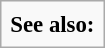<table class="infobox" style="font-size: 95%">
<tr>
<td><strong>See also:</strong><br></td>
</tr>
</table>
